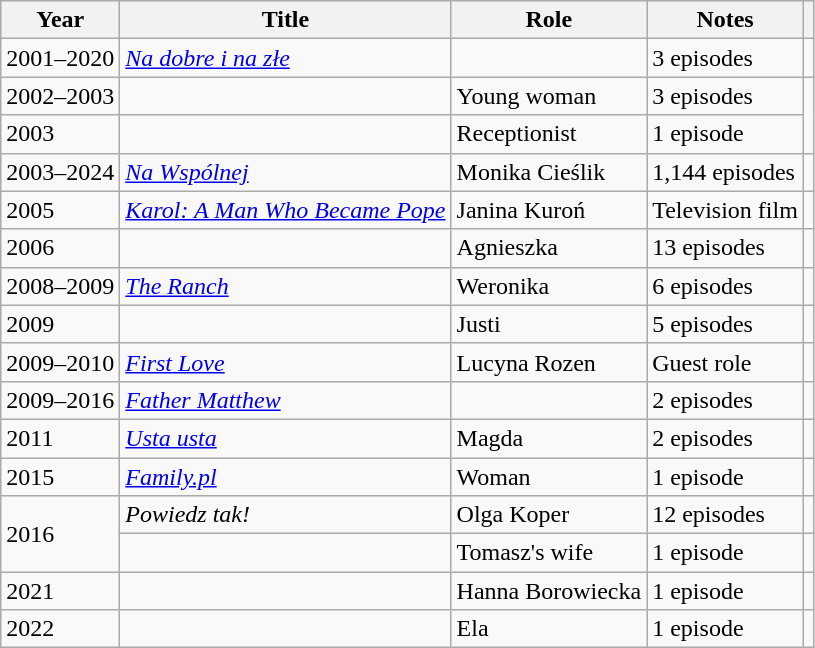<table class="wikitable sortable">
<tr>
<th>Year</th>
<th>Title</th>
<th>Role</th>
<th class="unsortable">Notes</th>
<th class="unsortable"></th>
</tr>
<tr>
<td>2001–2020</td>
<td><em><a href='#'>Na dobre i na złe</a></em></td>
<td></td>
<td>3 episodes</td>
<td></td>
</tr>
<tr>
<td>2002–2003</td>
<td><em></em></td>
<td>Young woman</td>
<td>3 episodes</td>
<td rowspan="2"></td>
</tr>
<tr>
<td>2003</td>
<td><em></em></td>
<td>Receptionist</td>
<td>1 episode</td>
</tr>
<tr>
<td>2003–2024</td>
<td><em><a href='#'>Na Wspólnej</a></em></td>
<td>Monika Cieślik</td>
<td>1,144 episodes</td>
<td></td>
</tr>
<tr>
<td>2005</td>
<td><em><a href='#'>Karol: A Man Who Became Pope</a></em></td>
<td>Janina Kuroń</td>
<td>Television film</td>
<td></td>
</tr>
<tr>
<td>2006</td>
<td><em></em></td>
<td>Agnieszka</td>
<td>13 episodes</td>
<td></td>
</tr>
<tr>
<td>2008–2009</td>
<td><em><a href='#'>The Ranch</a></em></td>
<td>Weronika</td>
<td>6 episodes</td>
<td></td>
</tr>
<tr>
<td>2009</td>
<td><em></em></td>
<td>Justi</td>
<td>5 episodes</td>
<td></td>
</tr>
<tr>
<td>2009–2010</td>
<td><em><a href='#'>First Love</a></em></td>
<td>Lucyna Rozen</td>
<td>Guest role</td>
<td></td>
</tr>
<tr>
<td>2009–2016</td>
<td><em><a href='#'>Father Matthew</a></em></td>
<td></td>
<td>2 episodes</td>
<td></td>
</tr>
<tr>
<td>2011</td>
<td><em><a href='#'>Usta usta</a></em></td>
<td>Magda</td>
<td>2 episodes</td>
<td></td>
</tr>
<tr>
<td>2015</td>
<td><em><a href='#'>Family.pl</a></em></td>
<td>Woman</td>
<td>1 episode</td>
<td></td>
</tr>
<tr>
<td rowspan="2">2016</td>
<td><em>Powiedz tak!</em></td>
<td>Olga Koper</td>
<td>12 episodes</td>
<td></td>
</tr>
<tr>
<td><em></em></td>
<td>Tomasz's wife</td>
<td>1 episode</td>
<td></td>
</tr>
<tr>
<td>2021</td>
<td><em></em></td>
<td>Hanna Borowiecka</td>
<td>1 episode</td>
<td></td>
</tr>
<tr>
<td>2022</td>
<td><em></em></td>
<td>Ela</td>
<td>1 episode</td>
<td></td>
</tr>
</table>
